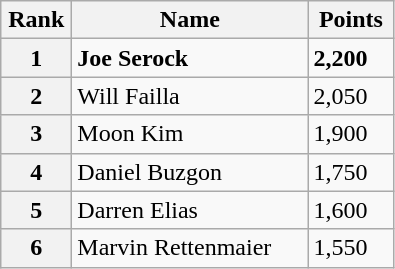<table class="wikitable">
<tr>
<th style="width:40px;">Rank</th>
<th style="width:150px;">Name</th>
<th style="width:50px;">Points</th>
</tr>
<tr>
<th>1</th>
<td><strong>Joe Serock</strong></td>
<td><strong>2,200</strong></td>
</tr>
<tr>
<th>2</th>
<td>Will Failla</td>
<td>2,050</td>
</tr>
<tr>
<th>3</th>
<td>Moon Kim</td>
<td>1,900</td>
</tr>
<tr>
<th>4</th>
<td>Daniel Buzgon</td>
<td>1,750</td>
</tr>
<tr>
<th>5</th>
<td>Darren Elias</td>
<td>1,600</td>
</tr>
<tr>
<th>6</th>
<td>Marvin Rettenmaier</td>
<td>1,550</td>
</tr>
</table>
